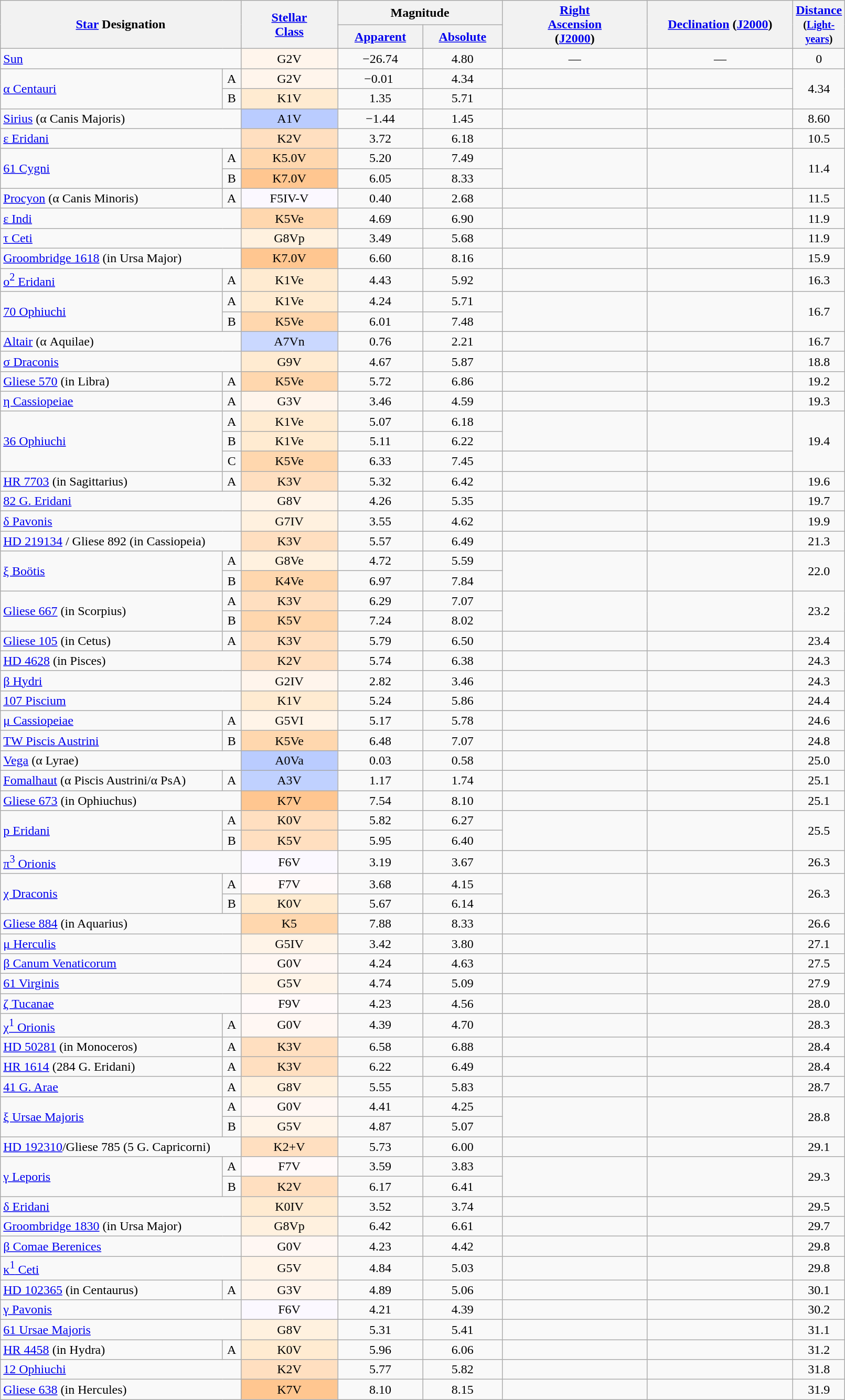<table class="wikitable sortable sticky-header-multi sort-under" width="85%" align="center" style="text-align: center;">
<tr>
<th width="30%" colspan="2" rowspan="2"><a href='#'>Star</a> Designation</th>
<th width="12%" rowspan="2"><a href='#'>Stellar<br>Class</a></th>
<th width="20%" colspan="2">Magnitude</th>
<th width="18%" rowspan="2"><a href='#'>Right<br>Ascension</a><br>(<a href='#'>J2000</a>)</th>
<th width="18%" rowspan="2"><a href='#'>Declination</a> (<a href='#'>J2000</a>)</th>
<th width="12%" rowspan="2"><a href='#'>Distance</a><br><small>(<a href='#'>Light-years</a>)</small></th>
</tr>
<tr>
<th><a href='#'>Apparent</a></th>
<th><a href='#'>Absolute</a></th>
</tr>
<tr>
<td align="left" colspan="2"><a href='#'>Sun</a></td>
<td style="background-color:#fff5ec">G2V</td>
<td>−26.74</td>
<td>4.80</td>
<td>—</td>
<td>—</td>
<td>0</td>
</tr>
<tr>
<td align="left" rowspan="2"><a href='#'>α Centauri</a></td>
<td>A</td>
<td style="background-color:#fff5ec">G2V</td>
<td>−0.01 </td>
<td>4.34</td>
<td></td>
<td></td>
<td rowspan="2">4.34</td>
</tr>
<tr>
<td>B</td>
<td style="background-color:#ffebd1">K1V</td>
<td>1.35</td>
<td>5.71</td>
<td></td>
<td></td>
</tr>
<tr>
<td align="left" colspan="2"><a href='#'>Sirius</a> (α Canis Majoris)</td>
<td style="background-color:#baccff">A1V</td>
<td>−1.44</td>
<td>1.45</td>
<td></td>
<td></td>
<td>8.60</td>
</tr>
<tr>
<td align="left" colspan="2"><a href='#'>ε Eridani</a></td>
<td style="background-color:#ffdfc0">K2V</td>
<td>3.72</td>
<td>6.18</td>
<td></td>
<td></td>
<td>10.5</td>
</tr>
<tr>
<td align="left" rowspan="2"><a href='#'>61 Cygni</a></td>
<td>A</td>
<td style="background-color:#ffd7ae">K5.0V</td>
<td>5.20</td>
<td>7.49</td>
<td rowspan="2"></td>
<td rowspan="2"></td>
<td rowspan="2">11.4</td>
</tr>
<tr>
<td>B</td>
<td style="background-color:#ffc690">K7.0V</td>
<td>6.05</td>
<td>8.33</td>
</tr>
<tr>
<td align="left"><a href='#'>Procyon</a> (α Canis Minoris)</td>
<td>A</td>
<td style="background-color:#fbf8ff">F5IV-V</td>
<td>0.40</td>
<td>2.68</td>
<td></td>
<td></td>
<td>11.5</td>
</tr>
<tr>
<td align="left" colspan="2"><a href='#'>ε Indi</a></td>
<td style="background-color:#ffd7ae">K5Ve</td>
<td>4.69</td>
<td>6.90</td>
<td></td>
<td></td>
<td>11.9</td>
</tr>
<tr>
<td align="left" colspan="2"><a href='#'>τ Ceti</a></td>
<td style="background-color:#fff1df">G8Vp</td>
<td>3.49</td>
<td>5.68</td>
<td></td>
<td></td>
<td>11.9</td>
</tr>
<tr>
<td align="left" colspan="2"><a href='#'>Groombridge 1618</a> (in Ursa Major)</td>
<td style="background-color:#ffc690">K7.0V</td>
<td>6.60</td>
<td>8.16</td>
<td></td>
<td></td>
<td>15.9</td>
</tr>
<tr>
<td align="left"><a href='#'>ο<sup>2</sup> Eridani</a></td>
<td>A</td>
<td style="background-color:#ffebd1">K1Ve</td>
<td>4.43</td>
<td>5.92</td>
<td></td>
<td></td>
<td>16.3</td>
</tr>
<tr>
<td align="left" rowspan="2"><a href='#'>70 Ophiuchi</a></td>
<td>A</td>
<td style="background-color:#ffebd1">K1Ve</td>
<td>4.24</td>
<td>5.71</td>
<td rowspan="2"></td>
<td rowspan="2"></td>
<td rowspan="2">16.7</td>
</tr>
<tr>
<td>B</td>
<td style="background-color:#ffd7ae">K5Ve</td>
<td>6.01</td>
<td>7.48</td>
</tr>
<tr>
<td align="left" colspan="2"><a href='#'>Altair</a> (α Aquilae)</td>
<td style="background-color:#cad8ff">A7Vn</td>
<td>0.76</td>
<td>2.21</td>
<td></td>
<td></td>
<td>16.7</td>
</tr>
<tr>
<td align="left" colspan="2"><a href='#'>σ Draconis</a></td>
<td style="background-color:#ffebd1">G9V</td>
<td>4.67</td>
<td>5.87</td>
<td></td>
<td></td>
<td>18.8</td>
</tr>
<tr>
<td align="left"><a href='#'>Gliese 570</a> (in Libra)</td>
<td>A</td>
<td style="background-color:#ffd7ae">K5Ve</td>
<td>5.72</td>
<td>6.86</td>
<td></td>
<td></td>
<td>19.2</td>
</tr>
<tr>
<td align="left"><a href='#'>η Cassiopeiae</a></td>
<td>A</td>
<td style="background-color:#fff5ec">G3V</td>
<td>3.46</td>
<td>4.59</td>
<td></td>
<td></td>
<td>19.3</td>
</tr>
<tr>
<td align="left" rowspan="3"><a href='#'>36 Ophiuchi</a></td>
<td>A</td>
<td style="background-color:#ffebd1">K1Ve</td>
<td>5.07</td>
<td>6.18</td>
<td rowspan="2"></td>
<td rowspan="2"></td>
<td rowspan="3">19.4</td>
</tr>
<tr>
<td>B</td>
<td style="background-color:#ffebd1">K1Ve</td>
<td>5.11</td>
<td>6.22</td>
</tr>
<tr>
<td>C</td>
<td style="background-color:#ffd7ae">K5Ve</td>
<td>6.33</td>
<td>7.45</td>
<td></td>
<td></td>
</tr>
<tr>
<td align="left"><a href='#'>HR 7703</a> (in Sagittarius)</td>
<td>A</td>
<td style="background-color:#ffdfc0">K3V</td>
<td>5.32</td>
<td>6.42</td>
<td></td>
<td></td>
<td>19.6</td>
</tr>
<tr>
<td align="left" colspan="2"><a href='#'>82 G. Eridani</a></td>
<td style="background-color:#fff4e8">G8V</td>
<td>4.26</td>
<td>5.35</td>
<td></td>
<td></td>
<td>19.7</td>
</tr>
<tr>
<td align="left" colspan="2"><a href='#'>δ Pavonis</a></td>
<td style="background-color:#fff1df">G7IV</td>
<td>3.55</td>
<td>4.62</td>
<td></td>
<td></td>
<td>19.9</td>
</tr>
<tr>
<td align="left" colspan="2"><a href='#'>HD 219134</a> / Gliese 892 (in Cassiopeia)</td>
<td style="background-color:#ffdfc0">K3V</td>
<td>5.57</td>
<td>6.49</td>
<td></td>
<td></td>
<td>21.3</td>
</tr>
<tr>
<td align="left" rowspan="2"><a href='#'>ξ Boötis</a></td>
<td>A</td>
<td style="background-color:#fff1df">G8Ve</td>
<td>4.72</td>
<td>5.59</td>
<td rowspan="2"></td>
<td rowspan="2"></td>
<td rowspan="2">22.0</td>
</tr>
<tr>
<td>B</td>
<td style="background-color:#ffd7ae">K4Ve</td>
<td>6.97</td>
<td>7.84</td>
</tr>
<tr>
<td align="left" rowspan="2"><a href='#'>Gliese 667</a> (in Scorpius)</td>
<td>A</td>
<td style="background-color:#ffdfc0">K3V</td>
<td>6.29</td>
<td>7.07</td>
<td rowspan="2"></td>
<td rowspan="2"></td>
<td rowspan="2">23.2</td>
</tr>
<tr>
<td>B</td>
<td style="background-color:#ffd7ae">K5V</td>
<td>7.24</td>
<td>8.02</td>
</tr>
<tr>
<td align="left"><a href='#'>Gliese 105</a> (in Cetus)</td>
<td>A</td>
<td style="background-color:#ffdfc0">K3V</td>
<td>5.79</td>
<td>6.50</td>
<td></td>
<td></td>
<td>23.4</td>
</tr>
<tr>
<td align="left" colspan="2"><a href='#'>HD 4628</a> (in Pisces)</td>
<td style="background-color:#ffdfc0">K2V</td>
<td>5.74</td>
<td>6.38</td>
<td></td>
<td></td>
<td>24.3</td>
</tr>
<tr>
<td align="left" colspan="2"><a href='#'>β Hydri</a></td>
<td style="background-color:#fff5ec">G2IV</td>
<td>2.82</td>
<td>3.46</td>
<td></td>
<td></td>
<td>24.3</td>
</tr>
<tr>
<td align="left" colspan="2"><a href='#'>107 Piscium</a></td>
<td style="background-color:#ffebd1">K1V</td>
<td>5.24</td>
<td>5.86</td>
<td></td>
<td></td>
<td>24.4</td>
</tr>
<tr>
<td align="left"><a href='#'>μ Cassiopeiae</a></td>
<td>A</td>
<td style="background-color:#fff4e8">G5VI</td>
<td>5.17</td>
<td>5.78</td>
<td></td>
<td></td>
<td>24.6</td>
</tr>
<tr>
<td align="left"><a href='#'>TW Piscis Austrini</a></td>
<td>B</td>
<td style="background-color:#ffd7ae">K5Ve</td>
<td>6.48</td>
<td>7.07</td>
<td></td>
<td></td>
<td>24.8</td>
</tr>
<tr>
<td align="left" colspan="2"><a href='#'>Vega</a> (α Lyrae)</td>
<td style="background-color:#baccff">A0Va</td>
<td>0.03</td>
<td>0.58</td>
<td></td>
<td></td>
<td>25.0</td>
</tr>
<tr>
<td align="left"><a href='#'>Fomalhaut</a> (α Piscis Austrini/α PsA)</td>
<td>A</td>
<td style="background-color:#c0d1ff">A3V</td>
<td>1.17</td>
<td>1.74</td>
<td></td>
<td></td>
<td>25.1</td>
</tr>
<tr>
<td align="left" colspan="2"><a href='#'>Gliese 673</a> (in Ophiuchus)</td>
<td style="background-color:#ffc690">K7V</td>
<td>7.54</td>
<td>8.10</td>
<td></td>
<td></td>
<td>25.1</td>
</tr>
<tr>
<td align="left" rowspan="2"><a href='#'>p Eridani</a></td>
<td>A</td>
<td style="background-color:#ffdfc0">K0V</td>
<td>5.82</td>
<td>6.27</td>
<td rowspan="2"></td>
<td rowspan="2"></td>
<td rowspan="2">25.5</td>
</tr>
<tr>
<td>B</td>
<td style="background-color:#ffdfc0">K5V</td>
<td>5.95</td>
<td>6.40</td>
</tr>
<tr>
<td align="left" colspan="2"><a href='#'>π<sup>3</sup> Orionis</a></td>
<td style="background-color:#fbf8ff">F6V</td>
<td>3.19</td>
<td>3.67</td>
<td></td>
<td></td>
<td>26.3</td>
</tr>
<tr>
<td align="left" rowspan="2"><a href='#'>χ Draconis</a></td>
<td>A</td>
<td style="background-color:#fff9f9">F7V</td>
<td>3.68</td>
<td>4.15</td>
<td rowspan="2"></td>
<td rowspan="2"></td>
<td rowspan="2">26.3</td>
</tr>
<tr>
<td>B</td>
<td style="background-color:#ffebd1">K0V</td>
<td>5.67</td>
<td>6.14</td>
</tr>
<tr>
<td align="left" colspan="2"><a href='#'>Gliese 884</a> (in Aquarius)</td>
<td style="background-color:#ffd7ae">K5</td>
<td>7.88</td>
<td>8.33</td>
<td></td>
<td></td>
<td>26.6</td>
</tr>
<tr>
<td align="left" colspan="2"><a href='#'>μ Herculis</a></td>
<td style="background-color:#fff4e8">G5IV</td>
<td>3.42</td>
<td>3.80</td>
<td></td>
<td></td>
<td>27.1</td>
</tr>
<tr>
<td align="left" colspan="2"><a href='#'>β Canum Venaticorum</a></td>
<td style="background-color:#fff7f3">G0V</td>
<td>4.24</td>
<td>4.63</td>
<td></td>
<td></td>
<td>27.5</td>
</tr>
<tr>
<td align="left" colspan="2"><a href='#'>61 Virginis</a></td>
<td style="background-color:#fff4e8">G5V</td>
<td>4.74</td>
<td>5.09</td>
<td></td>
<td></td>
<td>27.9</td>
</tr>
<tr>
<td align="left" colspan="2"><a href='#'>ζ Tucanae</a></td>
<td style="background-color:#fff9f9">F9V</td>
<td>4.23</td>
<td>4.56</td>
<td></td>
<td></td>
<td>28.0</td>
</tr>
<tr>
<td align="left"><a href='#'>χ<sup>1</sup> Orionis</a></td>
<td>A</td>
<td style="background-color:#fff7f3">G0V</td>
<td>4.39</td>
<td>4.70</td>
<td></td>
<td></td>
<td>28.3</td>
</tr>
<tr>
<td align="left"><a href='#'>HD 50281</a> (in Monoceros)</td>
<td>A</td>
<td style="background-color:#ffdfc0">K3V</td>
<td>6.58</td>
<td>6.88</td>
<td></td>
<td></td>
<td>28.4</td>
</tr>
<tr>
<td align="left"><a href='#'>HR 1614</a> (284 G. Eridani)</td>
<td>A</td>
<td style="background-color:#ffdfc0">K3V</td>
<td>6.22</td>
<td>6.49</td>
<td></td>
<td></td>
<td>28.4</td>
</tr>
<tr>
<td align="left"><a href='#'>41 G. Arae</a></td>
<td>A</td>
<td style="background-color:#fff1df">G8V</td>
<td>5.55</td>
<td>5.83</td>
<td></td>
<td></td>
<td>28.7</td>
</tr>
<tr>
<td align="left" rowspan="2"><a href='#'>ξ Ursae Majoris</a></td>
<td>A</td>
<td style="background-color:#fff7f3">G0V</td>
<td>4.41</td>
<td>4.25</td>
<td rowspan="2"></td>
<td rowspan="2"></td>
<td rowspan="2">28.8</td>
</tr>
<tr>
<td>B</td>
<td style="background-color:#fff4e8">G5V</td>
<td>4.87</td>
<td>5.07</td>
</tr>
<tr>
<td align="left" colspan="2"><a href='#'>HD 192310</a>/Gliese 785 (5 G. Capricorni)</td>
<td style="background-color:#ffdfc0">K2+V</td>
<td>5.73</td>
<td>6.00</td>
<td></td>
<td></td>
<td>29.1</td>
</tr>
<tr>
<td align="left" rowspan="2"><a href='#'>γ Leporis</a></td>
<td>A</td>
<td style="background-color:#fff9f9">F7V</td>
<td>3.59</td>
<td>3.83</td>
<td rowspan="2"></td>
<td rowspan="2"></td>
<td rowspan="2">29.3</td>
</tr>
<tr>
<td>B</td>
<td style="background-color:#ffdfc0">K2V</td>
<td>6.17</td>
<td>6.41</td>
</tr>
<tr>
<td align="left" colspan="2"><a href='#'>δ Eridani</a></td>
<td style="background-color:#ffebd1">K0IV</td>
<td>3.52</td>
<td>3.74</td>
<td></td>
<td></td>
<td>29.5</td>
</tr>
<tr>
<td align="left" colspan="2"><a href='#'>Groombridge 1830</a> (in Ursa Major)</td>
<td style="background-color:#fff1df">G8Vp</td>
<td>6.42</td>
<td>6.61</td>
<td></td>
<td></td>
<td>29.7</td>
</tr>
<tr>
<td align="left" colspan="2"><a href='#'>β Comae Berenices</a></td>
<td style="background-color:#fff7f3">G0V</td>
<td>4.23</td>
<td>4.42</td>
<td></td>
<td></td>
<td>29.8</td>
</tr>
<tr>
<td align="left" colspan="2"><a href='#'>κ<sup>1</sup> Ceti</a></td>
<td style="background-color:#fff4e8">G5V</td>
<td>4.84</td>
<td>5.03</td>
<td></td>
<td></td>
<td>29.8</td>
</tr>
<tr>
<td align="left"><a href='#'>HD 102365</a> (in Centaurus)</td>
<td>A</td>
<td style="background-color:#fff5ec">G3V</td>
<td>4.89</td>
<td>5.06</td>
<td></td>
<td></td>
<td>30.1</td>
</tr>
<tr>
<td align="left" colspan="2"><a href='#'>γ Pavonis</a></td>
<td style="background-color:#fbf8ff">F6V</td>
<td>4.21</td>
<td>4.39</td>
<td></td>
<td></td>
<td>30.2</td>
</tr>
<tr>
<td align="left" colspan="2"><a href='#'>61 Ursae Majoris</a></td>
<td style="background-color:#fff1df">G8V</td>
<td>5.31</td>
<td>5.41</td>
<td></td>
<td></td>
<td>31.1</td>
</tr>
<tr>
<td align="left"><a href='#'>HR 4458</a> (in Hydra)</td>
<td>A</td>
<td style="background-color:#ffebd1">K0V</td>
<td>5.96</td>
<td>6.06</td>
<td></td>
<td></td>
<td>31.2</td>
</tr>
<tr>
<td align="left" colspan="2"><a href='#'>12 Ophiuchi</a></td>
<td style="background-color:#ffdfc0">K2V</td>
<td>5.77</td>
<td>5.82</td>
<td></td>
<td></td>
<td>31.8</td>
</tr>
<tr>
<td align="left" colspan="2"><a href='#'>Gliese 638</a> (in Hercules)</td>
<td style="background-color:#ffc690">K7V</td>
<td>8.10</td>
<td>8.15</td>
<td></td>
<td></td>
<td>31.9</td>
</tr>
</table>
